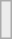<table class="wikitable" style="margin:1em auto;">
<tr>
<td bgcolor="#ECECEC"><br></td>
</tr>
</table>
